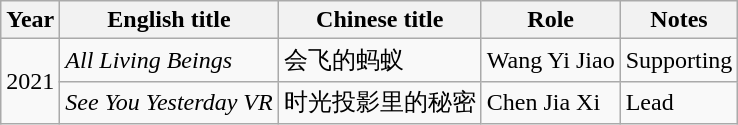<table class="wikitable sortable">
<tr>
<th>Year</th>
<th>English title</th>
<th>Chinese title</th>
<th>Role</th>
<th>Notes</th>
</tr>
<tr>
<td rowspan=2>2021</td>
<td><em>All Living Beings</em></td>
<td>会飞的蚂蚁</td>
<td>Wang Yi Jiao</td>
<td>Supporting</td>
</tr>
<tr>
<td><em>See You Yesterday VR</em></td>
<td>时光投影里的秘密</td>
<td>Chen Jia Xi</td>
<td>Lead</td>
</tr>
</table>
